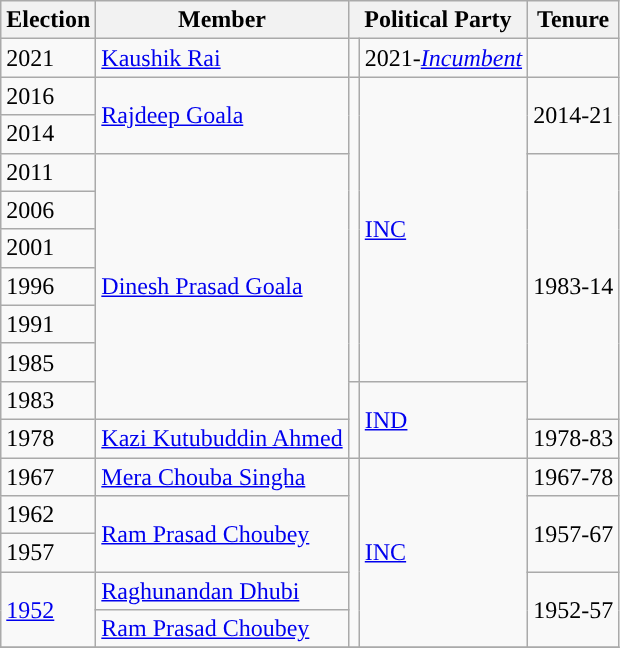<table class="wikitable sortable">
<tr>
<th>Election</th>
<th>Member</th>
<th colspan="2">Political Party</th>
<th>Tenure</th>
</tr>
<tr>
<td>2021</td>
<td><a href='#'>Kaushik Rai</a></td>
<td></td>
<td>2021-<em><a href='#'>Incumbent</a></em></td>
</tr>
<tr>
<td>2016</td>
<td rowspan=2><a href='#'>Rajdeep Goala</a></td>
<td rowspan=8 style="background-color:"></td>
<td rowspan=8><a href='#'>INC</a></td>
<td rowspan=2>2014-21</td>
</tr>
<tr>
<td>2014</td>
</tr>
<tr>
<td>2011</td>
<td rowspan=7><a href='#'>Dinesh Prasad Goala</a></td>
<td rowspan=7>1983-14</td>
</tr>
<tr>
<td>2006</td>
</tr>
<tr>
<td>2001</td>
</tr>
<tr>
<td>1996</td>
</tr>
<tr>
<td>1991</td>
</tr>
<tr>
<td>1985</td>
</tr>
<tr>
<td>1983</td>
<td rowspan=2 style="background-color:"></td>
<td rowspan=2><a href='#'>IND</a></td>
</tr>
<tr>
<td>1978</td>
<td><a href='#'>Kazi Kutubuddin Ahmed</a></td>
<td>1978-83</td>
</tr>
<tr>
<td>1967</td>
<td><a href='#'>Mera Chouba Singha</a></td>
<td rowspan=5 style="background-color:"></td>
<td rowspan=5><a href='#'>INC</a></td>
<td>1967-78</td>
</tr>
<tr>
<td>1962</td>
<td rowspan=2><a href='#'>Ram Prasad Choubey</a></td>
<td rowspan=2>1957-67</td>
</tr>
<tr>
<td>1957</td>
</tr>
<tr>
<td rowspan=2><a href='#'>1952</a></td>
<td><a href='#'>Raghunandan Dhubi</a></td>
<td rowspan=2>1952-57</td>
</tr>
<tr>
<td><a href='#'>Ram Prasad Choubey</a></td>
</tr>
<tr>
</tr>
</table>
